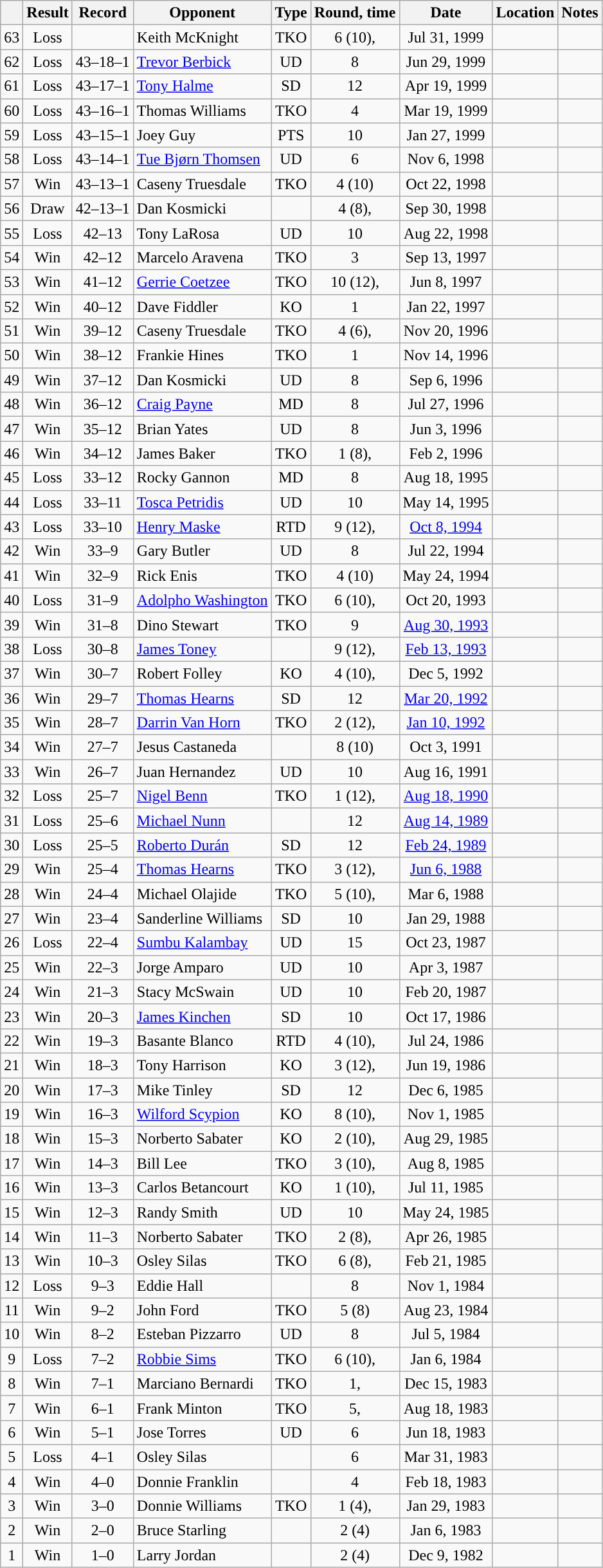<table class="wikitable" style="text-align:center">
<tr>
<th></th>
<th>Result</th>
<th>Record</th>
<th>Opponent</th>
<th>Type</th>
<th>Round, time</th>
<th>Date</th>
<th>Location</th>
<th>Notes</th>
</tr>
<tr>
<td>63</td>
<td>Loss</td>
<td></td>
<td style="text-align:left;">Keith McKnight</td>
<td>TKO</td>
<td>6 (10), </td>
<td>Jul 31, 1999</td>
<td style="text-align:left;"></td>
<td></td>
</tr>
<tr>
<td>62</td>
<td>Loss</td>
<td>43–18–1</td>
<td style="text-align:left;"><a href='#'>Trevor Berbick</a></td>
<td>UD</td>
<td>8</td>
<td>Jun 29, 1999</td>
<td style="text-align:left;"></td>
<td></td>
</tr>
<tr>
<td>61</td>
<td>Loss</td>
<td>43–17–1</td>
<td style="text-align:left;"><a href='#'>Tony Halme</a></td>
<td>SD</td>
<td>12</td>
<td>Apr 19, 1999</td>
<td style="text-align:left;"></td>
<td style="text-align:left;"></td>
</tr>
<tr>
<td>60</td>
<td>Loss</td>
<td>43–16–1</td>
<td style="text-align:left;">Thomas Williams</td>
<td>TKO</td>
<td>4</td>
<td>Mar 19, 1999</td>
<td style="text-align:left;"></td>
<td></td>
</tr>
<tr>
<td>59</td>
<td>Loss</td>
<td>43–15–1</td>
<td style="text-align:left;">Joey Guy</td>
<td>PTS</td>
<td>10</td>
<td>Jan 27, 1999</td>
<td style="text-align:left;"></td>
<td></td>
</tr>
<tr>
<td>58</td>
<td>Loss</td>
<td>43–14–1</td>
<td style="text-align:left;"><a href='#'>Tue Bjørn Thomsen</a></td>
<td>UD</td>
<td>6</td>
<td>Nov 6, 1998</td>
<td style="text-align:left;"></td>
<td></td>
</tr>
<tr>
<td>57</td>
<td>Win</td>
<td>43–13–1</td>
<td style="text-align:left;">Caseny Truesdale</td>
<td>TKO</td>
<td>4 (10)</td>
<td>Oct 22, 1998</td>
<td style="text-align:left;"></td>
<td></td>
</tr>
<tr>
<td>56</td>
<td>Draw</td>
<td>42–13–1</td>
<td style="text-align:left;">Dan Kosmicki</td>
<td></td>
<td>4 (8), </td>
<td>Sep 30, 1998</td>
<td style="text-align:left;"></td>
<td></td>
</tr>
<tr>
<td>55</td>
<td>Loss</td>
<td>42–13</td>
<td style="text-align:left;">Tony LaRosa</td>
<td>UD</td>
<td>10</td>
<td>Aug 22, 1998</td>
<td style="text-align:left;"></td>
<td></td>
</tr>
<tr>
<td>54</td>
<td>Win</td>
<td>42–12</td>
<td style="text-align:left;">Marcelo Aravena</td>
<td>TKO</td>
<td>3</td>
<td>Sep 13, 1997</td>
<td style="text-align:left;"></td>
<td></td>
</tr>
<tr>
<td>53</td>
<td>Win</td>
<td>41–12</td>
<td style="text-align:left;"><a href='#'>Gerrie Coetzee</a></td>
<td>TKO</td>
<td>10 (12), </td>
<td>Jun 8, 1997</td>
<td style="text-align:left;"></td>
<td></td>
</tr>
<tr>
<td>52</td>
<td>Win</td>
<td>40–12</td>
<td style="text-align:left;">Dave Fiddler</td>
<td>KO</td>
<td>1</td>
<td>Jan 22, 1997</td>
<td style="text-align:left;"></td>
<td></td>
</tr>
<tr>
<td>51</td>
<td>Win</td>
<td>39–12</td>
<td style="text-align:left;">Caseny Truesdale</td>
<td>TKO</td>
<td>4 (6), </td>
<td>Nov 20, 1996</td>
<td style="text-align:left;"></td>
<td></td>
</tr>
<tr>
<td>50</td>
<td>Win</td>
<td>38–12</td>
<td style="text-align:left;">Frankie Hines</td>
<td>TKO</td>
<td>1</td>
<td>Nov 14, 1996</td>
<td style="text-align:left;"></td>
<td></td>
</tr>
<tr>
<td>49</td>
<td>Win</td>
<td>37–12</td>
<td style="text-align:left;">Dan Kosmicki</td>
<td>UD</td>
<td>8</td>
<td>Sep 6, 1996</td>
<td style="text-align:left;"></td>
<td></td>
</tr>
<tr>
<td>48</td>
<td>Win</td>
<td>36–12</td>
<td style="text-align:left;"><a href='#'>Craig Payne</a></td>
<td>MD</td>
<td>8</td>
<td>Jul 27, 1996</td>
<td style="text-align:left;"></td>
<td></td>
</tr>
<tr>
<td>47</td>
<td>Win</td>
<td>35–12</td>
<td style="text-align:left;">Brian Yates</td>
<td>UD</td>
<td>8</td>
<td>Jun 3, 1996</td>
<td style="text-align:left;"></td>
<td></td>
</tr>
<tr>
<td>46</td>
<td>Win</td>
<td>34–12</td>
<td style="text-align:left;">James Baker</td>
<td>TKO</td>
<td>1 (8), </td>
<td>Feb 2, 1996</td>
<td style="text-align:left;"></td>
<td></td>
</tr>
<tr>
<td>45</td>
<td>Loss</td>
<td>33–12</td>
<td style="text-align:left;">Rocky Gannon</td>
<td>MD</td>
<td>8</td>
<td>Aug 18, 1995</td>
<td style="text-align:left;"></td>
<td></td>
</tr>
<tr>
<td>44</td>
<td>Loss</td>
<td>33–11</td>
<td style="text-align:left;"><a href='#'>Tosca Petridis</a></td>
<td>UD</td>
<td>10</td>
<td>May 14, 1995</td>
<td style="text-align:left;"></td>
<td></td>
</tr>
<tr>
<td>43</td>
<td>Loss</td>
<td>33–10</td>
<td style="text-align:left;"><a href='#'>Henry Maske</a></td>
<td>RTD</td>
<td>9 (12), </td>
<td><a href='#'>Oct 8, 1994</a></td>
<td style="text-align:left;"></td>
<td style="text-align:left;"></td>
</tr>
<tr>
<td>42</td>
<td>Win</td>
<td>33–9</td>
<td style="text-align:left;">Gary Butler</td>
<td>UD</td>
<td>8</td>
<td>Jul 22, 1994</td>
<td style="text-align:left;"></td>
<td></td>
</tr>
<tr>
<td>41</td>
<td>Win</td>
<td>32–9</td>
<td style="text-align:left;">Rick Enis</td>
<td>TKO</td>
<td>4 (10)</td>
<td>May 24, 1994</td>
<td style="text-align:left;"></td>
<td></td>
</tr>
<tr>
<td>40</td>
<td>Loss</td>
<td>31–9</td>
<td style="text-align:left;"><a href='#'>Adolpho Washington</a></td>
<td>TKO</td>
<td>6 (10), </td>
<td>Oct 20, 1993</td>
<td style="text-align:left;"></td>
<td></td>
</tr>
<tr>
<td>39</td>
<td>Win</td>
<td>31–8</td>
<td style="text-align:left;">Dino Stewart</td>
<td>TKO</td>
<td>9</td>
<td><a href='#'>Aug 30, 1993</a></td>
<td style="text-align:left;"></td>
<td></td>
</tr>
<tr>
<td>38</td>
<td>Loss</td>
<td>30–8</td>
<td style="text-align:left;"><a href='#'>James Toney</a></td>
<td></td>
<td>9 (12), </td>
<td><a href='#'>Feb 13, 1993</a></td>
<td style="text-align:left;"></td>
<td style="text-align:left;"></td>
</tr>
<tr>
<td>37</td>
<td>Win</td>
<td>30–7</td>
<td style="text-align:left;">Robert Folley</td>
<td>KO</td>
<td>4 (10), </td>
<td>Dec 5, 1992</td>
<td style="text-align:left;"></td>
<td></td>
</tr>
<tr>
<td>36</td>
<td>Win</td>
<td>29–7</td>
<td style="text-align:left;"><a href='#'>Thomas Hearns</a></td>
<td>SD</td>
<td>12</td>
<td><a href='#'>Mar 20, 1992</a></td>
<td style="text-align:left;"></td>
<td style="text-align:left;"></td>
</tr>
<tr>
<td>35</td>
<td>Win</td>
<td>28–7</td>
<td style="text-align:left;"><a href='#'>Darrin Van Horn</a></td>
<td>TKO</td>
<td>2 (12), </td>
<td><a href='#'>Jan 10, 1992</a></td>
<td style="text-align:left;"></td>
<td style="text-align:left;"></td>
</tr>
<tr>
<td>34</td>
<td>Win</td>
<td>27–7</td>
<td style="text-align:left;">Jesus Castaneda</td>
<td></td>
<td>8 (10)</td>
<td>Oct 3, 1991</td>
<td style="text-align:left;"></td>
<td style="text-align:left;"></td>
</tr>
<tr>
<td>33</td>
<td>Win</td>
<td>26–7</td>
<td style="text-align:left;">Juan Hernandez</td>
<td>UD</td>
<td>10</td>
<td>Aug 16, 1991</td>
<td style="text-align:left;"></td>
<td></td>
</tr>
<tr>
<td>32</td>
<td>Loss</td>
<td>25–7</td>
<td style="text-align:left;"><a href='#'>Nigel Benn</a></td>
<td>TKO</td>
<td>1 (12), </td>
<td><a href='#'>Aug 18, 1990</a></td>
<td style="text-align:left;"></td>
<td style="text-align:left;"></td>
</tr>
<tr>
<td>31</td>
<td>Loss</td>
<td>25–6</td>
<td style="text-align:left;"><a href='#'>Michael Nunn</a></td>
<td></td>
<td>12</td>
<td><a href='#'>Aug 14, 1989</a></td>
<td style="text-align:left;"></td>
<td style="text-align:left;"></td>
</tr>
<tr>
<td>30</td>
<td>Loss</td>
<td>25–5</td>
<td style="text-align:left;"><a href='#'>Roberto Durán</a></td>
<td>SD</td>
<td>12</td>
<td><a href='#'>Feb 24, 1989</a></td>
<td style="text-align:left;"></td>
<td style="text-align:left;"></td>
</tr>
<tr>
<td>29</td>
<td>Win</td>
<td>25–4</td>
<td style="text-align:left;"><a href='#'>Thomas Hearns</a></td>
<td>TKO</td>
<td>3 (12), </td>
<td><a href='#'>Jun 6, 1988</a></td>
<td style="text-align:left;"></td>
<td style="text-align:left;"></td>
</tr>
<tr>
<td>28</td>
<td>Win</td>
<td>24–4</td>
<td style="text-align:left;">Michael Olajide</td>
<td>TKO</td>
<td>5 (10), </td>
<td>Mar 6, 1988</td>
<td style="text-align:left;"></td>
<td></td>
</tr>
<tr>
<td>27</td>
<td>Win</td>
<td>23–4</td>
<td style="text-align:left;">Sanderline Williams</td>
<td>SD</td>
<td>10</td>
<td>Jan 29, 1988</td>
<td style="text-align:left;"></td>
<td></td>
</tr>
<tr>
<td>26</td>
<td>Loss</td>
<td>22–4</td>
<td style="text-align:left;"><a href='#'>Sumbu Kalambay</a></td>
<td>UD</td>
<td>15</td>
<td>Oct 23, 1987</td>
<td style="text-align:left;"></td>
<td style="text-align:left;"></td>
</tr>
<tr>
<td>25</td>
<td>Win</td>
<td>22–3</td>
<td style="text-align:left;">Jorge Amparo</td>
<td>UD</td>
<td>10</td>
<td>Apr 3, 1987</td>
<td style="text-align:left;"></td>
<td></td>
</tr>
<tr>
<td>24</td>
<td>Win</td>
<td>21–3</td>
<td style="text-align:left;">Stacy McSwain</td>
<td>UD</td>
<td>10</td>
<td>Feb 20, 1987</td>
<td style="text-align:left;"></td>
<td></td>
</tr>
<tr>
<td>23</td>
<td>Win</td>
<td>20–3</td>
<td style="text-align:left;"><a href='#'>James Kinchen</a></td>
<td>SD</td>
<td>10</td>
<td>Oct 17, 1986</td>
<td style="text-align:left;"></td>
<td></td>
</tr>
<tr>
<td>22</td>
<td>Win</td>
<td>19–3</td>
<td style="text-align:left;">Basante Blanco</td>
<td>RTD</td>
<td>4 (10), </td>
<td>Jul 24, 1986</td>
<td style="text-align:left;"></td>
<td></td>
</tr>
<tr>
<td>21</td>
<td>Win</td>
<td>18–3</td>
<td style="text-align:left;">Tony Harrison</td>
<td>KO</td>
<td>3 (12), </td>
<td>Jun 19, 1986</td>
<td style="text-align:left;"></td>
<td style="text-align:left;"></td>
</tr>
<tr>
<td>20</td>
<td>Win</td>
<td>17–3</td>
<td style="text-align:left;">Mike Tinley</td>
<td>SD</td>
<td>12</td>
<td>Dec 6, 1985</td>
<td style="text-align:left;"></td>
<td style="text-align:left;"></td>
</tr>
<tr>
<td>19</td>
<td>Win</td>
<td>16–3</td>
<td style="text-align:left;"><a href='#'>Wilford Scypion</a></td>
<td>KO</td>
<td>8 (10), </td>
<td>Nov 1, 1985</td>
<td style="text-align:left;"></td>
<td></td>
</tr>
<tr>
<td>18</td>
<td>Win</td>
<td>15–3</td>
<td style="text-align:left;">Norberto Sabater</td>
<td>KO</td>
<td>2 (10), </td>
<td>Aug 29, 1985</td>
<td style="text-align:left;"></td>
<td></td>
</tr>
<tr>
<td>17</td>
<td>Win</td>
<td>14–3</td>
<td style="text-align:left;">Bill Lee</td>
<td>TKO</td>
<td>3 (10), </td>
<td>Aug 8, 1985</td>
<td style="text-align:left;"></td>
<td></td>
</tr>
<tr>
<td>16</td>
<td>Win</td>
<td>13–3</td>
<td style="text-align:left;">Carlos Betancourt</td>
<td>KO</td>
<td>1 (10), </td>
<td>Jul 11, 1985</td>
<td style="text-align:left;"></td>
<td></td>
</tr>
<tr>
<td>15</td>
<td>Win</td>
<td>12–3</td>
<td style="text-align:left;">Randy Smith</td>
<td>UD</td>
<td>10</td>
<td>May 24, 1985</td>
<td style="text-align:left;"></td>
<td></td>
</tr>
<tr>
<td>14</td>
<td>Win</td>
<td>11–3</td>
<td style="text-align:left;">Norberto Sabater</td>
<td>TKO</td>
<td>2 (8), </td>
<td>Apr 26, 1985</td>
<td style="text-align:left;"></td>
<td></td>
</tr>
<tr>
<td>13</td>
<td>Win</td>
<td>10–3</td>
<td style="text-align:left;">Osley Silas</td>
<td>TKO</td>
<td>6 (8), </td>
<td>Feb 21, 1985</td>
<td style="text-align:left;"></td>
<td></td>
</tr>
<tr>
<td>12</td>
<td>Loss</td>
<td>9–3</td>
<td style="text-align:left;">Eddie Hall</td>
<td></td>
<td>8</td>
<td>Nov 1, 1984</td>
<td style="text-align:left;"></td>
<td></td>
</tr>
<tr>
<td>11</td>
<td>Win</td>
<td>9–2</td>
<td style="text-align:left;">John Ford</td>
<td>TKO</td>
<td>5 (8)</td>
<td>Aug 23, 1984</td>
<td style="text-align:left;"></td>
<td></td>
</tr>
<tr>
<td>10</td>
<td>Win</td>
<td>8–2</td>
<td style="text-align:left;">Esteban Pizzarro</td>
<td>UD</td>
<td>8</td>
<td>Jul 5, 1984</td>
<td style="text-align:left;"></td>
<td></td>
</tr>
<tr>
<td>9</td>
<td>Loss</td>
<td>7–2</td>
<td style="text-align:left;"><a href='#'>Robbie Sims</a></td>
<td>TKO</td>
<td>6 (10), </td>
<td>Jan 6, 1984</td>
<td style="text-align:left;"></td>
<td></td>
</tr>
<tr>
<td>8</td>
<td>Win</td>
<td>7–1</td>
<td style="text-align:left;">Marciano Bernardi</td>
<td>TKO</td>
<td>1, </td>
<td>Dec 15, 1983</td>
<td style="text-align:left;"></td>
<td></td>
</tr>
<tr>
<td>7</td>
<td>Win</td>
<td>6–1</td>
<td style="text-align:left;">Frank Minton</td>
<td>TKO</td>
<td>5, </td>
<td>Aug 18, 1983</td>
<td style="text-align:left;"></td>
<td></td>
</tr>
<tr>
<td>6</td>
<td>Win</td>
<td>5–1</td>
<td style="text-align:left;">Jose Torres</td>
<td>UD</td>
<td>6</td>
<td>Jun 18, 1983</td>
<td style="text-align:left;"></td>
<td></td>
</tr>
<tr>
<td>5</td>
<td>Loss</td>
<td>4–1</td>
<td style="text-align:left;">Osley Silas</td>
<td></td>
<td>6</td>
<td>Mar 31, 1983</td>
<td style="text-align:left;"></td>
<td></td>
</tr>
<tr>
<td>4</td>
<td>Win</td>
<td>4–0</td>
<td style="text-align:left;">Donnie Franklin</td>
<td></td>
<td>4</td>
<td>Feb 18, 1983</td>
<td style="text-align:left;"></td>
<td></td>
</tr>
<tr>
<td>3</td>
<td>Win</td>
<td>3–0</td>
<td style="text-align:left;">Donnie Williams</td>
<td>TKO</td>
<td>1 (4), </td>
<td>Jan 29, 1983</td>
<td style="text-align:left;"></td>
<td></td>
</tr>
<tr>
<td>2</td>
<td>Win</td>
<td>2–0</td>
<td style="text-align:left;">Bruce Starling</td>
<td></td>
<td>2 (4)</td>
<td>Jan 6, 1983</td>
<td style="text-align:left;"></td>
<td></td>
</tr>
<tr>
<td>1</td>
<td>Win</td>
<td>1–0</td>
<td style="text-align:left;">Larry Jordan</td>
<td></td>
<td>2 (4)</td>
<td>Dec 9, 1982</td>
<td style="text-align:left;"></td>
<td></td>
</tr>
</table>
